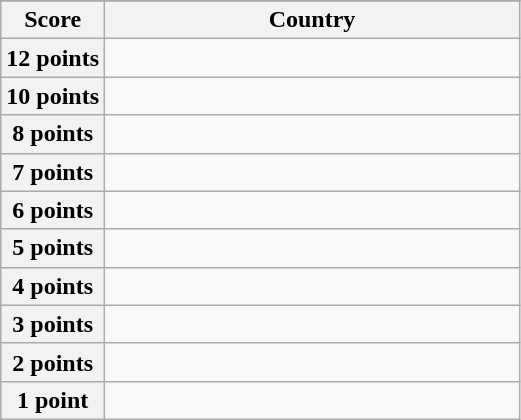<table class="wikitable">
<tr>
</tr>
<tr>
<th scope="col" width="20%">Score</th>
<th scope="col">Country</th>
</tr>
<tr>
<th scope="row">12 points</th>
<td></td>
</tr>
<tr>
<th scope="row">10 points</th>
<td></td>
</tr>
<tr>
<th scope="row">8 points</th>
<td></td>
</tr>
<tr>
<th scope="row">7 points</th>
<td></td>
</tr>
<tr>
<th scope="row">6 points</th>
<td></td>
</tr>
<tr>
<th scope="row">5 points</th>
<td></td>
</tr>
<tr>
<th scope="row">4 points</th>
<td></td>
</tr>
<tr>
<th scope="row">3 points</th>
<td></td>
</tr>
<tr>
<th scope="row">2 points</th>
<td></td>
</tr>
<tr>
<th scope="row">1 point</th>
<td></td>
</tr>
</table>
